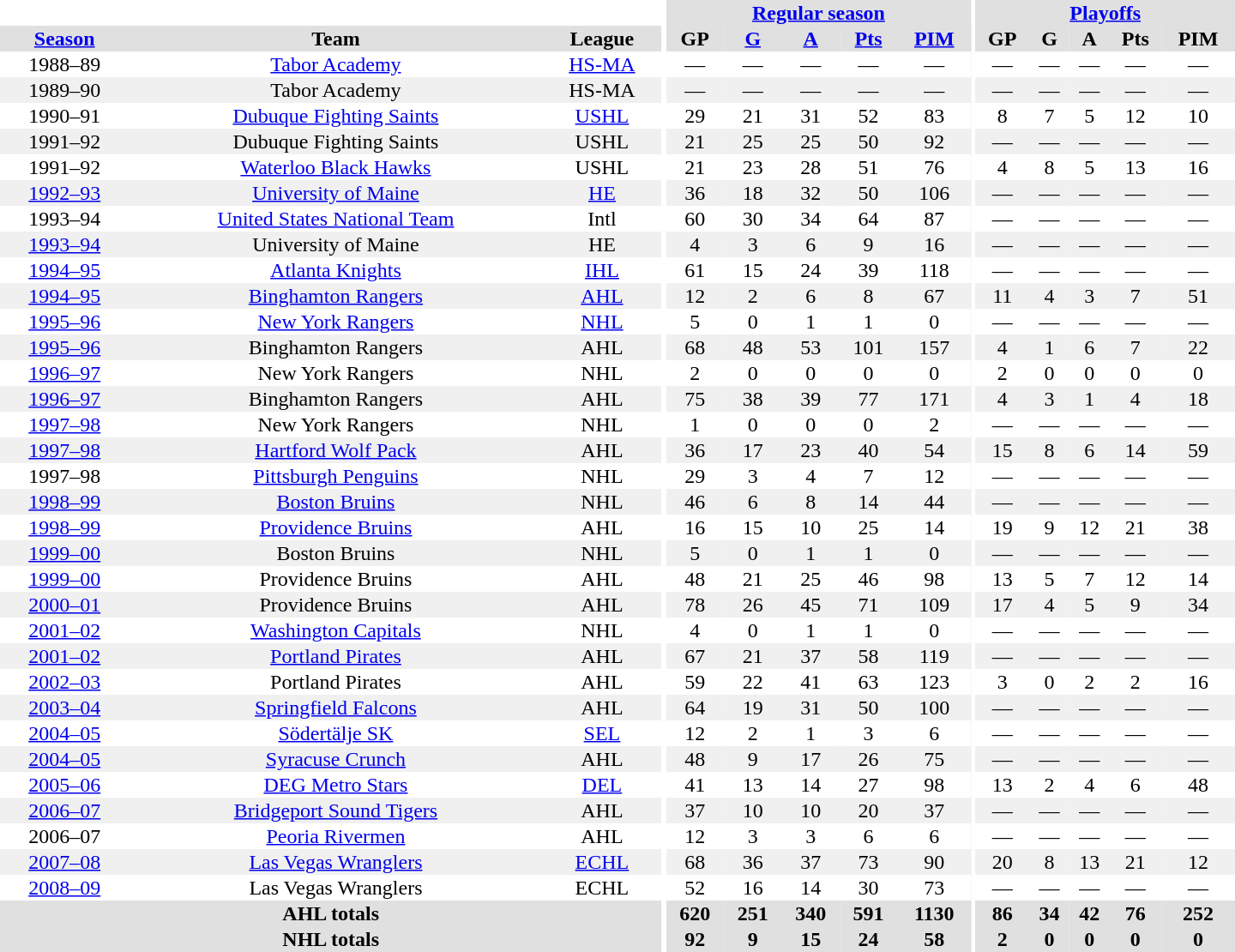<table border="0" cellpadding="1" cellspacing="0" style="text-align:center; width:60em">
<tr bgcolor="#e0e0e0">
<th colspan="3" bgcolor="#ffffff"></th>
<th rowspan="100" bgcolor="#ffffff"></th>
<th colspan="5"><a href='#'>Regular season</a></th>
<th rowspan="100" bgcolor="#ffffff"></th>
<th colspan="5"><a href='#'>Playoffs</a></th>
</tr>
<tr bgcolor="#e0e0e0">
<th><a href='#'>Season</a></th>
<th>Team</th>
<th>League</th>
<th>GP</th>
<th><a href='#'>G</a></th>
<th><a href='#'>A</a></th>
<th><a href='#'>Pts</a></th>
<th><a href='#'>PIM</a></th>
<th>GP</th>
<th>G</th>
<th>A</th>
<th>Pts</th>
<th>PIM</th>
</tr>
<tr>
<td>1988–89</td>
<td><a href='#'>Tabor Academy</a></td>
<td><a href='#'>HS-MA</a></td>
<td>—</td>
<td>—</td>
<td>—</td>
<td>—</td>
<td>—</td>
<td>—</td>
<td>—</td>
<td>—</td>
<td>—</td>
<td>—</td>
</tr>
<tr bgcolor="#f0f0f0">
<td>1989–90</td>
<td>Tabor Academy</td>
<td>HS-MA</td>
<td>—</td>
<td>—</td>
<td>—</td>
<td>—</td>
<td>—</td>
<td>—</td>
<td>—</td>
<td>—</td>
<td>—</td>
<td>—</td>
</tr>
<tr>
<td>1990–91</td>
<td><a href='#'>Dubuque Fighting Saints</a></td>
<td><a href='#'>USHL</a></td>
<td>29</td>
<td>21</td>
<td>31</td>
<td>52</td>
<td>83</td>
<td>8</td>
<td>7</td>
<td>5</td>
<td>12</td>
<td>10</td>
</tr>
<tr bgcolor="#f0f0f0">
<td>1991–92</td>
<td>Dubuque Fighting Saints</td>
<td>USHL</td>
<td>21</td>
<td>25</td>
<td>25</td>
<td>50</td>
<td>92</td>
<td>—</td>
<td>—</td>
<td>—</td>
<td>—</td>
<td>—</td>
</tr>
<tr>
<td>1991–92</td>
<td><a href='#'>Waterloo Black Hawks</a></td>
<td>USHL</td>
<td>21</td>
<td>23</td>
<td>28</td>
<td>51</td>
<td>76</td>
<td>4</td>
<td>8</td>
<td>5</td>
<td>13</td>
<td>16</td>
</tr>
<tr bgcolor="#f0f0f0">
<td><a href='#'>1992–93</a></td>
<td><a href='#'>University of Maine</a></td>
<td><a href='#'>HE</a></td>
<td>36</td>
<td>18</td>
<td>32</td>
<td>50</td>
<td>106</td>
<td>—</td>
<td>—</td>
<td>—</td>
<td>—</td>
<td>—</td>
</tr>
<tr>
<td>1993–94</td>
<td><a href='#'>United States National Team</a></td>
<td>Intl</td>
<td>60</td>
<td>30</td>
<td>34</td>
<td>64</td>
<td>87</td>
<td>—</td>
<td>—</td>
<td>—</td>
<td>—</td>
<td>—</td>
</tr>
<tr bgcolor="#f0f0f0">
<td><a href='#'>1993–94</a></td>
<td>University of Maine</td>
<td>HE</td>
<td>4</td>
<td>3</td>
<td>6</td>
<td>9</td>
<td>16</td>
<td>—</td>
<td>—</td>
<td>—</td>
<td>—</td>
<td>—</td>
</tr>
<tr>
<td><a href='#'>1994–95</a></td>
<td><a href='#'>Atlanta Knights</a></td>
<td><a href='#'>IHL</a></td>
<td>61</td>
<td>15</td>
<td>24</td>
<td>39</td>
<td>118</td>
<td>—</td>
<td>—</td>
<td>—</td>
<td>—</td>
<td>—</td>
</tr>
<tr bgcolor="#f0f0f0">
<td><a href='#'>1994–95</a></td>
<td><a href='#'>Binghamton Rangers</a></td>
<td><a href='#'>AHL</a></td>
<td>12</td>
<td>2</td>
<td>6</td>
<td>8</td>
<td>67</td>
<td>11</td>
<td>4</td>
<td>3</td>
<td>7</td>
<td>51</td>
</tr>
<tr>
<td><a href='#'>1995–96</a></td>
<td><a href='#'>New York Rangers</a></td>
<td><a href='#'>NHL</a></td>
<td>5</td>
<td>0</td>
<td>1</td>
<td>1</td>
<td>0</td>
<td>—</td>
<td>—</td>
<td>—</td>
<td>—</td>
<td>—</td>
</tr>
<tr bgcolor="#f0f0f0">
<td><a href='#'>1995–96</a></td>
<td>Binghamton Rangers</td>
<td>AHL</td>
<td>68</td>
<td>48</td>
<td>53</td>
<td>101</td>
<td>157</td>
<td>4</td>
<td>1</td>
<td>6</td>
<td>7</td>
<td>22</td>
</tr>
<tr>
<td><a href='#'>1996–97</a></td>
<td>New York Rangers</td>
<td>NHL</td>
<td>2</td>
<td>0</td>
<td>0</td>
<td>0</td>
<td>0</td>
<td>2</td>
<td>0</td>
<td>0</td>
<td>0</td>
<td>0</td>
</tr>
<tr bgcolor="#f0f0f0">
<td><a href='#'>1996–97</a></td>
<td>Binghamton Rangers</td>
<td>AHL</td>
<td>75</td>
<td>38</td>
<td>39</td>
<td>77</td>
<td>171</td>
<td>4</td>
<td>3</td>
<td>1</td>
<td>4</td>
<td>18</td>
</tr>
<tr>
<td><a href='#'>1997–98</a></td>
<td>New York Rangers</td>
<td>NHL</td>
<td>1</td>
<td>0</td>
<td>0</td>
<td>0</td>
<td>2</td>
<td>—</td>
<td>—</td>
<td>—</td>
<td>—</td>
<td>—</td>
</tr>
<tr bgcolor="#f0f0f0">
<td><a href='#'>1997–98</a></td>
<td><a href='#'>Hartford Wolf Pack</a></td>
<td>AHL</td>
<td>36</td>
<td>17</td>
<td>23</td>
<td>40</td>
<td>54</td>
<td>15</td>
<td>8</td>
<td>6</td>
<td>14</td>
<td>59</td>
</tr>
<tr>
<td>1997–98</td>
<td><a href='#'>Pittsburgh Penguins</a></td>
<td>NHL</td>
<td>29</td>
<td>3</td>
<td>4</td>
<td>7</td>
<td>12</td>
<td>—</td>
<td>—</td>
<td>—</td>
<td>—</td>
<td>—</td>
</tr>
<tr bgcolor="#f0f0f0">
<td><a href='#'>1998–99</a></td>
<td><a href='#'>Boston Bruins</a></td>
<td>NHL</td>
<td>46</td>
<td>6</td>
<td>8</td>
<td>14</td>
<td>44</td>
<td>—</td>
<td>—</td>
<td>—</td>
<td>—</td>
<td>—</td>
</tr>
<tr>
<td><a href='#'>1998–99</a></td>
<td><a href='#'>Providence Bruins</a></td>
<td>AHL</td>
<td>16</td>
<td>15</td>
<td>10</td>
<td>25</td>
<td>14</td>
<td>19</td>
<td>9</td>
<td>12</td>
<td>21</td>
<td>38</td>
</tr>
<tr bgcolor="#f0f0f0">
<td><a href='#'>1999–00</a></td>
<td>Boston Bruins</td>
<td>NHL</td>
<td>5</td>
<td>0</td>
<td>1</td>
<td>1</td>
<td>0</td>
<td>—</td>
<td>—</td>
<td>—</td>
<td>—</td>
<td>—</td>
</tr>
<tr>
<td><a href='#'>1999–00</a></td>
<td>Providence Bruins</td>
<td>AHL</td>
<td>48</td>
<td>21</td>
<td>25</td>
<td>46</td>
<td>98</td>
<td>13</td>
<td>5</td>
<td>7</td>
<td>12</td>
<td>14</td>
</tr>
<tr bgcolor="#f0f0f0">
<td><a href='#'>2000–01</a></td>
<td>Providence Bruins</td>
<td>AHL</td>
<td>78</td>
<td>26</td>
<td>45</td>
<td>71</td>
<td>109</td>
<td>17</td>
<td>4</td>
<td>5</td>
<td>9</td>
<td>34</td>
</tr>
<tr>
<td><a href='#'>2001–02</a></td>
<td><a href='#'>Washington Capitals</a></td>
<td>NHL</td>
<td>4</td>
<td>0</td>
<td>1</td>
<td>1</td>
<td>0</td>
<td>—</td>
<td>—</td>
<td>—</td>
<td>—</td>
<td>—</td>
</tr>
<tr bgcolor="#f0f0f0">
<td><a href='#'>2001–02</a></td>
<td><a href='#'>Portland Pirates</a></td>
<td>AHL</td>
<td>67</td>
<td>21</td>
<td>37</td>
<td>58</td>
<td>119</td>
<td>—</td>
<td>—</td>
<td>—</td>
<td>—</td>
<td>—</td>
</tr>
<tr>
<td><a href='#'>2002–03</a></td>
<td>Portland Pirates</td>
<td>AHL</td>
<td>59</td>
<td>22</td>
<td>41</td>
<td>63</td>
<td>123</td>
<td>3</td>
<td>0</td>
<td>2</td>
<td>2</td>
<td>16</td>
</tr>
<tr bgcolor="#f0f0f0">
<td><a href='#'>2003–04</a></td>
<td><a href='#'>Springfield Falcons</a></td>
<td>AHL</td>
<td>64</td>
<td>19</td>
<td>31</td>
<td>50</td>
<td>100</td>
<td>—</td>
<td>—</td>
<td>—</td>
<td>—</td>
<td>—</td>
</tr>
<tr>
<td><a href='#'>2004–05</a></td>
<td><a href='#'>Södertälje SK</a></td>
<td><a href='#'>SEL</a></td>
<td>12</td>
<td>2</td>
<td>1</td>
<td>3</td>
<td>6</td>
<td>—</td>
<td>—</td>
<td>—</td>
<td>—</td>
<td>—</td>
</tr>
<tr bgcolor="#f0f0f0">
<td><a href='#'>2004–05</a></td>
<td><a href='#'>Syracuse Crunch</a></td>
<td>AHL</td>
<td>48</td>
<td>9</td>
<td>17</td>
<td>26</td>
<td>75</td>
<td>—</td>
<td>—</td>
<td>—</td>
<td>—</td>
<td>—</td>
</tr>
<tr>
<td><a href='#'>2005–06</a></td>
<td><a href='#'>DEG Metro Stars</a></td>
<td><a href='#'>DEL</a></td>
<td>41</td>
<td>13</td>
<td>14</td>
<td>27</td>
<td>98</td>
<td>13</td>
<td>2</td>
<td>4</td>
<td>6</td>
<td>48</td>
</tr>
<tr bgcolor="#f0f0f0">
<td><a href='#'>2006–07</a></td>
<td><a href='#'>Bridgeport Sound Tigers</a></td>
<td>AHL</td>
<td>37</td>
<td>10</td>
<td>10</td>
<td>20</td>
<td>37</td>
<td>—</td>
<td>—</td>
<td>—</td>
<td>—</td>
<td>—</td>
</tr>
<tr>
<td>2006–07</td>
<td><a href='#'>Peoria Rivermen</a></td>
<td>AHL</td>
<td>12</td>
<td>3</td>
<td>3</td>
<td>6</td>
<td>6</td>
<td>—</td>
<td>—</td>
<td>—</td>
<td>—</td>
<td>—</td>
</tr>
<tr bgcolor="#f0f0f0">
<td><a href='#'>2007–08</a></td>
<td><a href='#'>Las Vegas Wranglers</a></td>
<td><a href='#'>ECHL</a></td>
<td>68</td>
<td>36</td>
<td>37</td>
<td>73</td>
<td>90</td>
<td>20</td>
<td>8</td>
<td>13</td>
<td>21</td>
<td>12</td>
</tr>
<tr>
<td><a href='#'>2008–09</a></td>
<td>Las Vegas Wranglers</td>
<td>ECHL</td>
<td>52</td>
<td>16</td>
<td>14</td>
<td>30</td>
<td>73</td>
<td>—</td>
<td>—</td>
<td>—</td>
<td>—</td>
<td>—</td>
</tr>
<tr bgcolor="#e0e0e0">
<th colspan="3">AHL totals</th>
<th>620</th>
<th>251</th>
<th>340</th>
<th>591</th>
<th>1130</th>
<th>86</th>
<th>34</th>
<th>42</th>
<th>76</th>
<th>252</th>
</tr>
<tr bgcolor="#e0e0e0">
<th colspan="3">NHL totals</th>
<th>92</th>
<th>9</th>
<th>15</th>
<th>24</th>
<th>58</th>
<th>2</th>
<th>0</th>
<th>0</th>
<th>0</th>
<th>0</th>
</tr>
</table>
